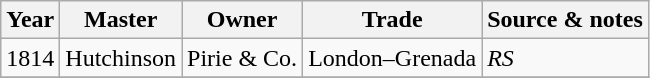<table class=" wikitable">
<tr>
<th>Year</th>
<th>Master</th>
<th>Owner</th>
<th>Trade</th>
<th>Source & notes</th>
</tr>
<tr>
<td>1814</td>
<td>Hutchinson</td>
<td>Pirie & Co.</td>
<td>London–Grenada</td>
<td><em>RS</em></td>
</tr>
<tr>
</tr>
</table>
